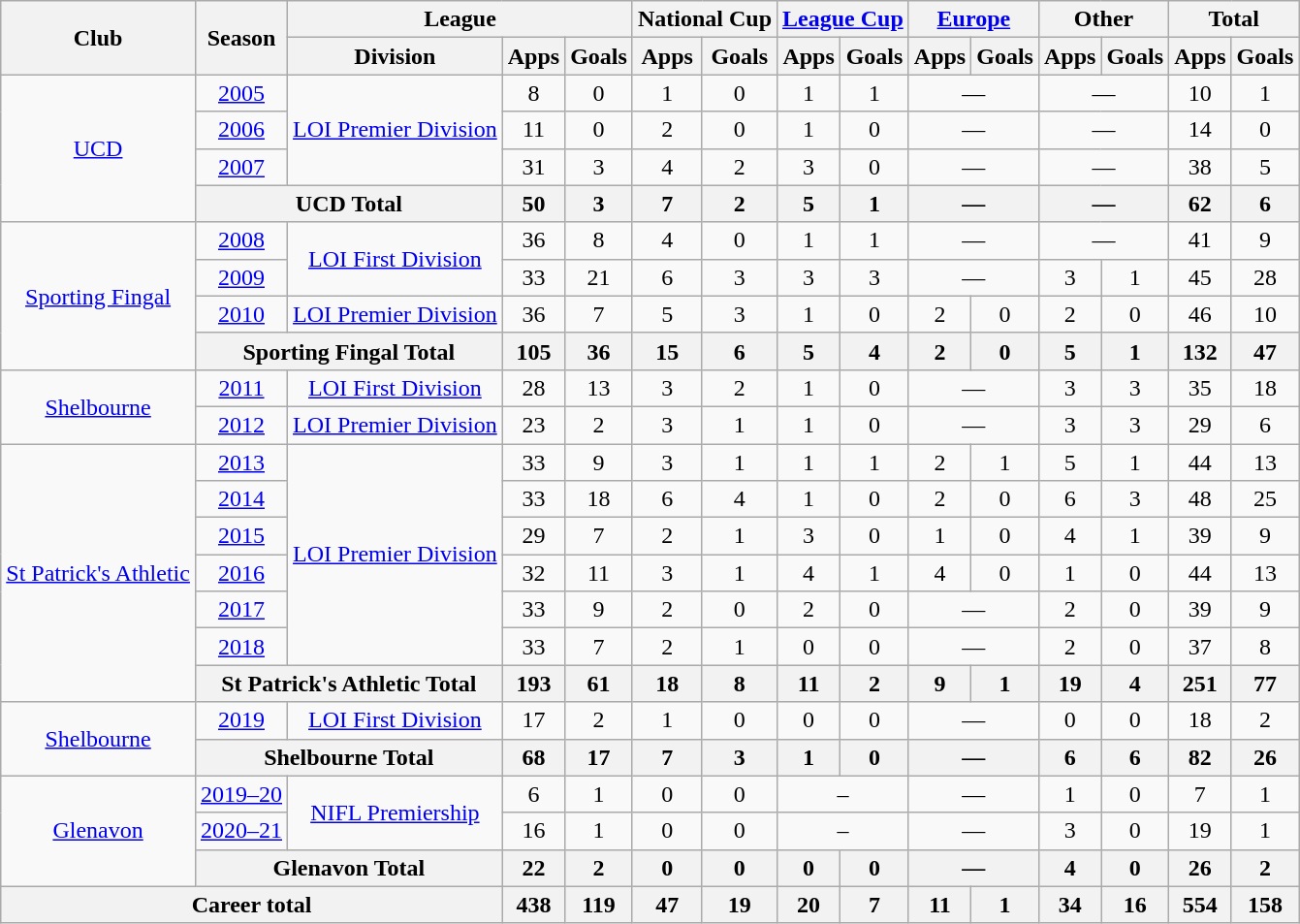<table class="wikitable" style="text-align:center">
<tr>
<th rowspan="2">Club</th>
<th rowspan="2">Season</th>
<th colspan="3">League</th>
<th colspan="2">National Cup</th>
<th colspan="2"><a href='#'>League Cup</a></th>
<th colspan="2"><a href='#'>Europe</a></th>
<th colspan="2">Other</th>
<th colspan="2">Total</th>
</tr>
<tr>
<th>Division</th>
<th>Apps</th>
<th>Goals</th>
<th>Apps</th>
<th>Goals</th>
<th>Apps</th>
<th>Goals</th>
<th>Apps</th>
<th>Goals</th>
<th>Apps</th>
<th>Goals</th>
<th>Apps</th>
<th>Goals</th>
</tr>
<tr>
<td rowspan="4"><a href='#'>UCD</a></td>
<td><a href='#'>2005</a></td>
<td rowspan="3"><a href='#'>LOI Premier Division</a></td>
<td>8</td>
<td>0</td>
<td>1</td>
<td>0</td>
<td>1</td>
<td>1</td>
<td colspan="2">—</td>
<td colspan="2">—</td>
<td>10</td>
<td>1</td>
</tr>
<tr>
<td><a href='#'>2006</a></td>
<td>11</td>
<td>0</td>
<td>2</td>
<td>0</td>
<td>1</td>
<td>0</td>
<td colspan="2">—</td>
<td colspan="2">—</td>
<td>14</td>
<td>0</td>
</tr>
<tr>
<td><a href='#'>2007</a></td>
<td>31</td>
<td>3</td>
<td>4</td>
<td>2</td>
<td>3</td>
<td>0</td>
<td colspan="2">—</td>
<td colspan="2">—</td>
<td>38</td>
<td>5</td>
</tr>
<tr>
<th colspan="2">UCD Total</th>
<th>50</th>
<th>3</th>
<th>7</th>
<th>2</th>
<th>5</th>
<th>1</th>
<th colspan="2">—</th>
<th colspan="2">—</th>
<th>62</th>
<th>6</th>
</tr>
<tr>
<td rowspan="4" valign="center"><a href='#'>Sporting Fingal</a></td>
<td><a href='#'>2008</a></td>
<td rowspan="2"><a href='#'>LOI First Division</a></td>
<td>36</td>
<td>8</td>
<td>4</td>
<td>0</td>
<td>1</td>
<td>1</td>
<td colspan="2">—</td>
<td colspan="2">—</td>
<td>41</td>
<td>9</td>
</tr>
<tr>
<td><a href='#'>2009</a></td>
<td>33</td>
<td>21</td>
<td>6</td>
<td>3</td>
<td>3</td>
<td>3</td>
<td colspan="2">—</td>
<td>3</td>
<td>1</td>
<td>45</td>
<td>28</td>
</tr>
<tr>
<td><a href='#'>2010</a></td>
<td><a href='#'>LOI Premier Division</a></td>
<td>36</td>
<td>7</td>
<td>5</td>
<td>3</td>
<td>1</td>
<td>0</td>
<td>2</td>
<td>0</td>
<td>2</td>
<td>0</td>
<td>46</td>
<td>10</td>
</tr>
<tr>
<th colspan="2">Sporting Fingal Total</th>
<th>105</th>
<th>36</th>
<th>15</th>
<th>6</th>
<th>5</th>
<th>4</th>
<th>2</th>
<th>0</th>
<th>5</th>
<th>1</th>
<th>132</th>
<th>47</th>
</tr>
<tr>
<td rowspan="2"><a href='#'>Shelbourne</a></td>
<td><a href='#'>2011</a></td>
<td><a href='#'>LOI First Division</a></td>
<td>28</td>
<td>13</td>
<td>3</td>
<td>2</td>
<td>1</td>
<td>0</td>
<td colspan="2">—</td>
<td>3</td>
<td>3</td>
<td>35</td>
<td>18</td>
</tr>
<tr>
<td><a href='#'>2012</a></td>
<td><a href='#'>LOI Premier Division</a></td>
<td>23</td>
<td>2</td>
<td>3</td>
<td>1</td>
<td>1</td>
<td>0</td>
<td colspan="2">—</td>
<td>3</td>
<td>3</td>
<td>29</td>
<td>6</td>
</tr>
<tr>
<td rowspan="7"><a href='#'>St Patrick's Athletic</a></td>
<td><a href='#'>2013</a></td>
<td rowspan="6"><a href='#'>LOI Premier Division</a></td>
<td>33</td>
<td>9</td>
<td>3</td>
<td>1</td>
<td>1</td>
<td>1</td>
<td>2</td>
<td>1</td>
<td>5</td>
<td>1</td>
<td>44</td>
<td>13</td>
</tr>
<tr>
<td><a href='#'>2014</a></td>
<td>33</td>
<td>18</td>
<td>6</td>
<td>4</td>
<td>1</td>
<td>0</td>
<td>2</td>
<td>0</td>
<td>6</td>
<td>3</td>
<td>48</td>
<td>25</td>
</tr>
<tr>
<td><a href='#'>2015</a></td>
<td>29</td>
<td>7</td>
<td>2</td>
<td>1</td>
<td>3</td>
<td>0</td>
<td>1</td>
<td>0</td>
<td>4</td>
<td>1</td>
<td>39</td>
<td>9</td>
</tr>
<tr>
<td><a href='#'>2016</a></td>
<td>32</td>
<td>11</td>
<td>3</td>
<td>1</td>
<td>4</td>
<td>1</td>
<td>4</td>
<td>0</td>
<td>1</td>
<td>0</td>
<td>44</td>
<td>13</td>
</tr>
<tr>
<td><a href='#'>2017</a></td>
<td>33</td>
<td>9</td>
<td>2</td>
<td>0</td>
<td>2</td>
<td>0</td>
<td colspan="2">—</td>
<td>2</td>
<td>0</td>
<td>39</td>
<td>9</td>
</tr>
<tr>
<td><a href='#'>2018</a></td>
<td>33</td>
<td>7</td>
<td>2</td>
<td>1</td>
<td>0</td>
<td>0</td>
<td colspan="2">—</td>
<td>2</td>
<td>0</td>
<td>37</td>
<td>8</td>
</tr>
<tr>
<th colspan="2">St Patrick's Athletic Total</th>
<th>193</th>
<th>61</th>
<th>18</th>
<th>8</th>
<th>11</th>
<th>2</th>
<th>9</th>
<th>1</th>
<th>19</th>
<th>4</th>
<th>251</th>
<th>77</th>
</tr>
<tr>
<td rowspan="2"><a href='#'>Shelbourne</a></td>
<td><a href='#'>2019</a></td>
<td><a href='#'>LOI First Division</a></td>
<td>17</td>
<td>2</td>
<td>1</td>
<td>0</td>
<td>0</td>
<td>0</td>
<td colspan="2">—</td>
<td>0</td>
<td>0</td>
<td>18</td>
<td>2</td>
</tr>
<tr>
<th colspan="2">Shelbourne Total</th>
<th>68</th>
<th>17</th>
<th>7</th>
<th>3</th>
<th>1</th>
<th>0</th>
<th colspan="2">—</th>
<th>6</th>
<th>6</th>
<th>82</th>
<th>26</th>
</tr>
<tr>
<td rowspan="3"><a href='#'>Glenavon</a></td>
<td><a href='#'>2019–20</a></td>
<td rowspan="2"><a href='#'>NIFL Premiership</a></td>
<td>6</td>
<td>1</td>
<td>0</td>
<td>0</td>
<td colspan="2">–</td>
<td colspan="2">—</td>
<td>1</td>
<td>0</td>
<td>7</td>
<td>1</td>
</tr>
<tr>
<td><a href='#'>2020–21</a></td>
<td>16</td>
<td>1</td>
<td>0</td>
<td>0</td>
<td colspan="2">–</td>
<td colspan="2">—</td>
<td>3</td>
<td>0</td>
<td>19</td>
<td>1</td>
</tr>
<tr>
<th colspan="2">Glenavon Total</th>
<th>22</th>
<th>2</th>
<th>0</th>
<th>0</th>
<th>0</th>
<th>0</th>
<th colspan="2">—</th>
<th>4</th>
<th>0</th>
<th>26</th>
<th>2</th>
</tr>
<tr>
<th colspan="3">Career total</th>
<th>438</th>
<th>119</th>
<th>47</th>
<th>19</th>
<th>20</th>
<th>7</th>
<th>11</th>
<th>1</th>
<th>34</th>
<th>16</th>
<th>554</th>
<th>158</th>
</tr>
</table>
